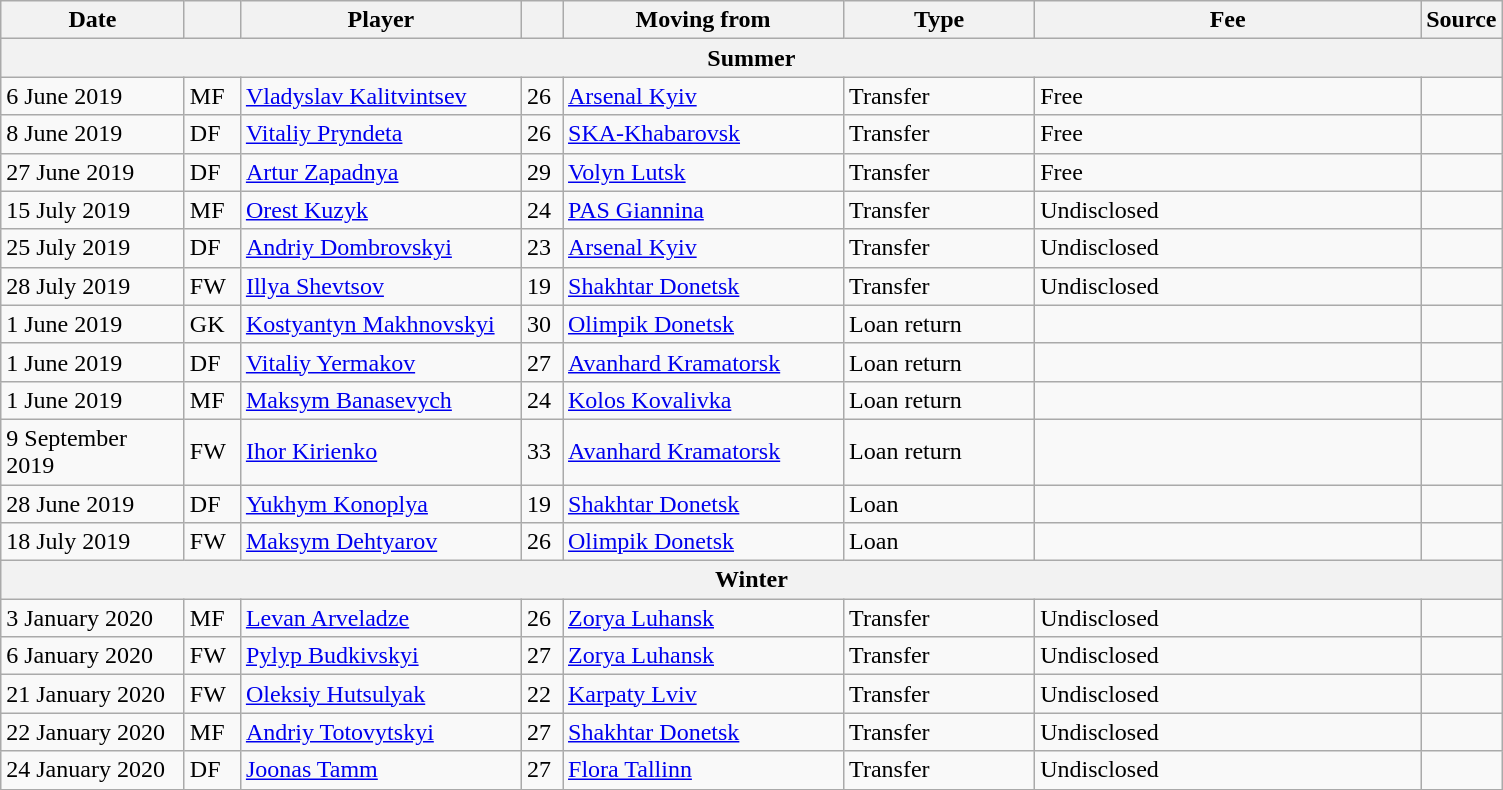<table class="wikitable sortable">
<tr>
<th style="width:115px;">Date</th>
<th style="width:30px;"></th>
<th style="width:180px;">Player</th>
<th style="width:20px;"></th>
<th style="width:180px;">Moving from</th>
<th style="width:120px;" class="unsortable">Type</th>
<th style="width:250px;" class="unsortable">Fee</th>
<th style="width:20px;">Source</th>
</tr>
<tr>
<th colspan=8>Summer</th>
</tr>
<tr>
<td>6 June 2019</td>
<td>MF</td>
<td> <a href='#'>Vladyslav Kalitvintsev</a></td>
<td>26</td>
<td> <a href='#'>Arsenal Kyiv</a></td>
<td>Transfer</td>
<td>Free</td>
<td></td>
</tr>
<tr>
<td>8 June 2019</td>
<td>DF</td>
<td> <a href='#'>Vitaliy Pryndeta</a></td>
<td>26</td>
<td> <a href='#'>SKA-Khabarovsk</a></td>
<td>Transfer</td>
<td>Free</td>
<td></td>
</tr>
<tr>
<td>27 June 2019</td>
<td>DF</td>
<td> <a href='#'>Artur Zapadnya</a></td>
<td>29</td>
<td> <a href='#'>Volyn Lutsk</a></td>
<td>Transfer</td>
<td>Free</td>
<td></td>
</tr>
<tr>
<td>15 July 2019</td>
<td>MF</td>
<td> <a href='#'>Orest Kuzyk</a></td>
<td>24</td>
<td> <a href='#'>PAS Giannina</a></td>
<td>Transfer</td>
<td>Undisclosed</td>
<td></td>
</tr>
<tr>
<td>25 July 2019</td>
<td>DF</td>
<td> <a href='#'>Andriy Dombrovskyi</a></td>
<td>23</td>
<td> <a href='#'>Arsenal Kyiv</a></td>
<td>Transfer</td>
<td>Undisclosed</td>
<td></td>
</tr>
<tr>
<td>28 July 2019</td>
<td>FW</td>
<td> <a href='#'>Illya Shevtsov</a></td>
<td>19</td>
<td> <a href='#'>Shakhtar Donetsk</a></td>
<td>Transfer</td>
<td>Undisclosed</td>
<td></td>
</tr>
<tr>
<td>1 June 2019</td>
<td>GK</td>
<td> <a href='#'>Kostyantyn Makhnovskyi</a></td>
<td>30</td>
<td> <a href='#'>Olimpik Donetsk</a></td>
<td>Loan return</td>
<td></td>
<td></td>
</tr>
<tr>
<td>1 June 2019</td>
<td>DF</td>
<td> <a href='#'>Vitaliy Yermakov</a></td>
<td>27</td>
<td> <a href='#'>Avanhard Kramatorsk</a></td>
<td>Loan return</td>
<td></td>
<td></td>
</tr>
<tr>
<td>1 June 2019</td>
<td>MF</td>
<td> <a href='#'>Maksym Banasevych</a></td>
<td>24</td>
<td> <a href='#'>Kolos Kovalivka</a></td>
<td>Loan return</td>
<td></td>
<td></td>
</tr>
<tr>
<td>9 September 2019</td>
<td>FW</td>
<td> <a href='#'>Ihor Kirienko</a></td>
<td>33</td>
<td> <a href='#'>Avanhard Kramatorsk</a></td>
<td>Loan return</td>
<td></td>
<td></td>
</tr>
<tr>
<td>28 June 2019</td>
<td>DF</td>
<td> <a href='#'>Yukhym Konoplya</a></td>
<td>19</td>
<td> <a href='#'>Shakhtar Donetsk</a></td>
<td>Loan</td>
<td></td>
<td></td>
</tr>
<tr>
<td>18 July 2019</td>
<td>FW</td>
<td> <a href='#'>Maksym Dehtyarov</a></td>
<td>26</td>
<td> <a href='#'>Olimpik Donetsk</a></td>
<td>Loan</td>
<td></td>
<td></td>
</tr>
<tr>
<th colspan=8>Winter</th>
</tr>
<tr>
<td>3 January 2020</td>
<td>MF</td>
<td> <a href='#'>Levan Arveladze</a></td>
<td>26</td>
<td> <a href='#'>Zorya Luhansk</a></td>
<td>Transfer</td>
<td>Undisclosed</td>
<td></td>
</tr>
<tr>
<td>6 January 2020</td>
<td>FW</td>
<td> <a href='#'>Pylyp Budkivskyi</a></td>
<td>27</td>
<td> <a href='#'>Zorya Luhansk</a></td>
<td>Transfer</td>
<td>Undisclosed</td>
<td></td>
</tr>
<tr>
<td>21 January 2020</td>
<td>FW</td>
<td> <a href='#'>Oleksiy Hutsulyak</a></td>
<td>22</td>
<td> <a href='#'>Karpaty Lviv</a></td>
<td>Transfer</td>
<td>Undisclosed</td>
<td></td>
</tr>
<tr>
<td>22 January 2020</td>
<td>MF</td>
<td> <a href='#'>Andriy Totovytskyi</a></td>
<td>27</td>
<td> <a href='#'>Shakhtar Donetsk</a></td>
<td>Transfer</td>
<td>Undisclosed</td>
<td></td>
</tr>
<tr>
<td>24 January 2020</td>
<td>DF</td>
<td> <a href='#'>Joonas Tamm</a></td>
<td>27</td>
<td> <a href='#'>Flora Tallinn</a></td>
<td>Transfer</td>
<td>Undisclosed</td>
<td></td>
</tr>
<tr>
</tr>
</table>
